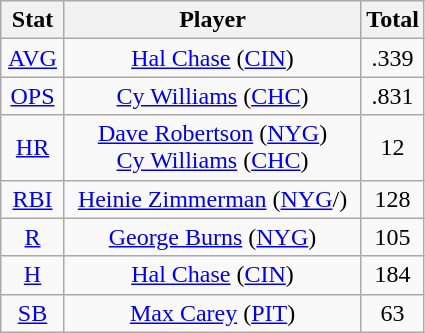<table class="wikitable" style="text-align:center;">
<tr>
<th style="width:15%;">Stat</th>
<th>Player</th>
<th style="width:15%;">Total</th>
</tr>
<tr>
<td><a href='#'>AVG</a></td>
<td><a href='#'>Hal Chase</a> (<a href='#'>CIN</a>)</td>
<td>.339</td>
</tr>
<tr>
<td><a href='#'>OPS</a></td>
<td><a href='#'>Cy Williams</a> (<a href='#'>CHC</a>)</td>
<td>.831</td>
</tr>
<tr>
<td><a href='#'>HR</a></td>
<td><a href='#'>Dave Robertson</a> (<a href='#'>NYG</a>)<br><a href='#'>Cy Williams</a> (<a href='#'>CHC</a>)</td>
<td>12</td>
</tr>
<tr>
<td><a href='#'>RBI</a></td>
<td><a href='#'>Heinie Zimmerman</a> (<a href='#'>NYG</a>/)</td>
<td>128</td>
</tr>
<tr>
<td><a href='#'>R</a></td>
<td><a href='#'>George Burns</a> (<a href='#'>NYG</a>)</td>
<td>105</td>
</tr>
<tr>
<td><a href='#'>H</a></td>
<td><a href='#'>Hal Chase</a> (<a href='#'>CIN</a>)</td>
<td>184</td>
</tr>
<tr>
<td><a href='#'>SB</a></td>
<td><a href='#'>Max Carey</a> (<a href='#'>PIT</a>)</td>
<td>63</td>
</tr>
</table>
